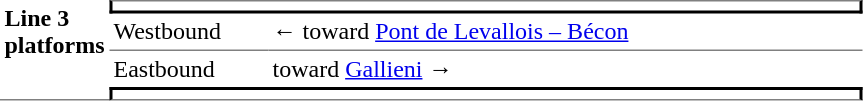<table border=0 cellspacing=0 cellpadding=3>
<tr>
<td style="border-bottom:solid 1px gray;" width=50 rowspan=10 valign=top><strong>Line 3 platforms</strong></td>
<td style="border-top:solid 1px gray;border-right:solid 2px black;border-left:solid 2px black;border-bottom:solid 2px black;text-align:center;" colspan=2></td>
</tr>
<tr>
<td style="border-bottom:solid 1px gray;" width=100>Westbound</td>
<td style="border-bottom:solid 1px gray;" width=390>←   toward <a href='#'>Pont de Levallois – Bécon</a> </td>
</tr>
<tr>
<td>Eastbound</td>
<td>   toward <a href='#'>Gallieni</a>  →</td>
</tr>
<tr>
<td style="border-top:solid 2px black;border-right:solid 2px black;border-left:solid 2px black;border-bottom:solid 1px gray;text-align:center;" colspan=2></td>
</tr>
</table>
